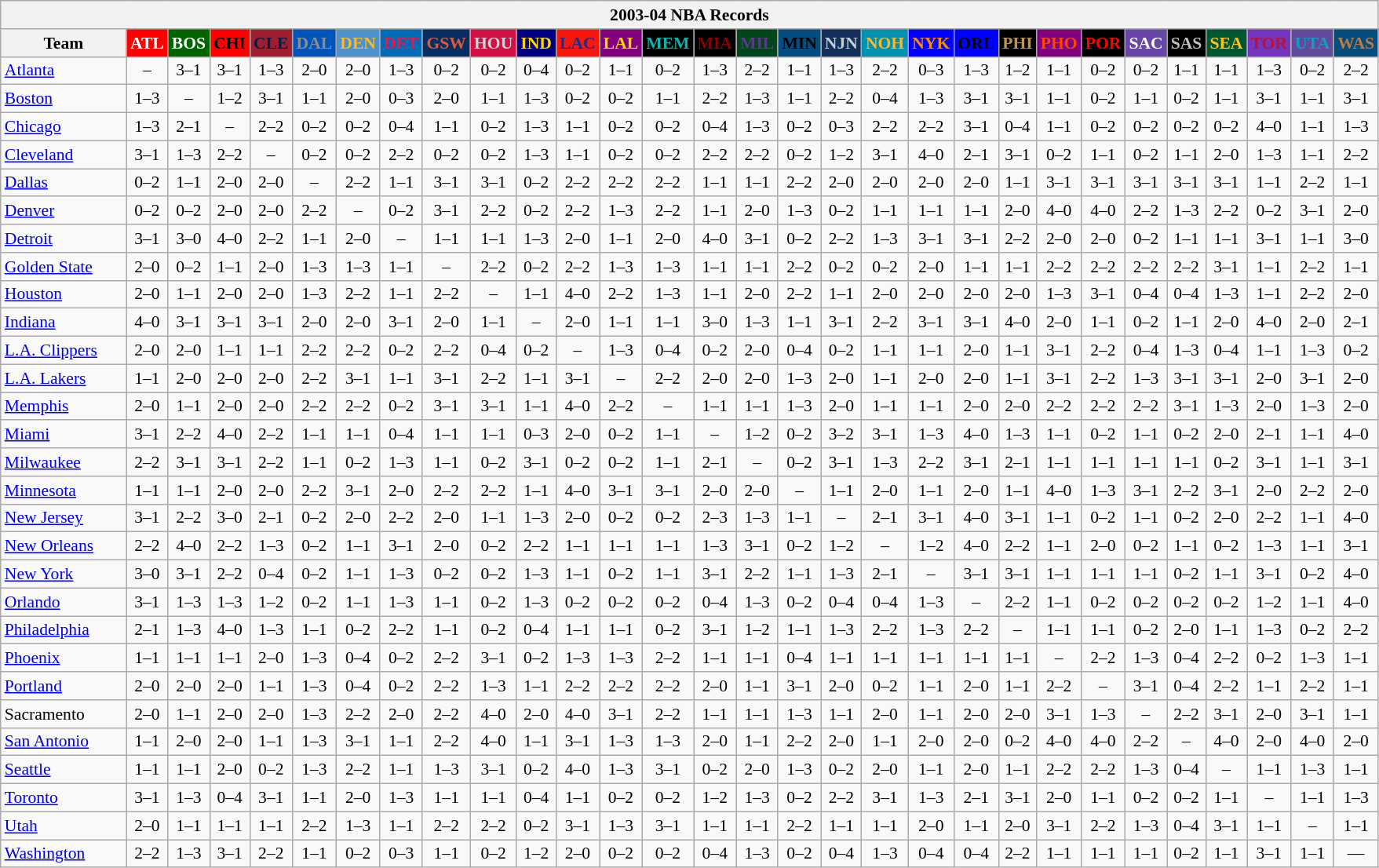<table class="wikitable" style="font-size:90%; text-align:center;">
<tr>
<th colspan=30>2003-04 NBA Records</th>
</tr>
<tr>
<th width=100>Team</th>
<th style="background:#FF0000;color:#FFFFFF;width=35">ATL</th>
<th style="background:#006400;color:#FFFFFF;width=35">BOS</th>
<th style="background:#FF0000;color:#000000;width=35">CHI</th>
<th style="background:#9F1F32;color:#001D43;width=35">CLE</th>
<th style="background:#0055BA;color:#898D8F;width=35">DAL</th>
<th style="background:#4C92CC;color:#FDB827;width=35">DEN</th>
<th style="background:#006BB7;color:#ED164B;width=35">DET</th>
<th style="background:#072E63;color:#DC5A34;width=35">GSW</th>
<th style="background:#D31145;color:#CBD4D8;width=35">HOU</th>
<th style="background:#000080;color:#FFD700;width=35">IND</th>
<th style="background:#F9160D;color:#1A2E8B;width=35">LAC</th>
<th style="background:#800080;color:#FFD700;width=35">LAL</th>
<th style="background:#000000;color:#0CB2AC;width=35">MEM</th>
<th style="background:#000000;color:#8B0000;width=35">MIA</th>
<th style="background:#00471B;color:#5C378A;width=35">MIL</th>
<th style="background:#044D80;color:#000000;width=35">MIN</th>
<th style="background:#12305B;color:#C4CED4;width=35">NJN</th>
<th style="background:#0093B1;color:#FDB827;width=35">NOH</th>
<th style="background:#0000FF;color:#FF8C00;width=35">NYK</th>
<th style="background:#0000FF;color:#000000;width=35">ORL</th>
<th style="background:#000000;color:#BB9754;width=35">PHI</th>
<th style="background:#800080;color:#FF4500;width=35">PHO</th>
<th style="background:#000000;color:#FF0000;width=35">POR</th>
<th style="background:#6846A8;color:#FFFFFF;width=35">SAC</th>
<th style="background:#000000;color:#C0C0C0;width=35">SAS</th>
<th style="background:#005831;color:#FFC322;width=35">SEA</th>
<th style="background:#7436BF;color:#BE0F34;width=35">TOR</th>
<th style="background:#644A9C;color:#149BC7;width=35">UTA</th>
<th style="background:#044D7D;color:#BC7A44;width=35">WAS</th>
</tr>
<tr>
<td style="text-align:left;"><a href='#'>Atlanta</a></td>
<td>–</td>
<td>3–1</td>
<td>3–1</td>
<td>1–3</td>
<td>2–0</td>
<td>2–0</td>
<td>1–3</td>
<td>0–2</td>
<td>0–2</td>
<td>0–4</td>
<td>0–2</td>
<td>1–1</td>
<td>0–2</td>
<td>1–3</td>
<td>2–2</td>
<td>1–1</td>
<td>1–3</td>
<td>2–2</td>
<td>0–3</td>
<td>1–3</td>
<td>1–2</td>
<td>1–1</td>
<td>0–2</td>
<td>0–2</td>
<td>1–1</td>
<td>1–1</td>
<td>1–3</td>
<td>0–2</td>
<td>2–2</td>
</tr>
<tr>
<td style="text-align:left;"><a href='#'>Boston</a></td>
<td>1–3</td>
<td>–</td>
<td>1–2</td>
<td>3–1</td>
<td>1–1</td>
<td>2–0</td>
<td>0–3</td>
<td>2–0</td>
<td>1–1</td>
<td>1–3</td>
<td>0–2</td>
<td>0–2</td>
<td>1–1</td>
<td>2–2</td>
<td>1–3</td>
<td>1–1</td>
<td>2–2</td>
<td>0–4</td>
<td>1–3</td>
<td>3–1</td>
<td>3–1</td>
<td>1–1</td>
<td>0–2</td>
<td>1–1</td>
<td>0–2</td>
<td>1–1</td>
<td>3–1</td>
<td>1–1</td>
<td>3–1</td>
</tr>
<tr>
<td style="text-align:left;"><a href='#'>Chicago</a></td>
<td>1–3</td>
<td>2–1</td>
<td>–</td>
<td>2–2</td>
<td>0–2</td>
<td>0–2</td>
<td>0–4</td>
<td>1–1</td>
<td>0–2</td>
<td>1–3</td>
<td>1–1</td>
<td>0–2</td>
<td>0–2</td>
<td>0–4</td>
<td>1–3</td>
<td>0–2</td>
<td>0–3</td>
<td>2–2</td>
<td>2–2</td>
<td>3–1</td>
<td>0–4</td>
<td>1–1</td>
<td>0–2</td>
<td>0–2</td>
<td>0–2</td>
<td>0–2</td>
<td>4–0</td>
<td>1–1</td>
<td>1–3</td>
</tr>
<tr>
<td style="text-align:left;"><a href='#'>Cleveland</a></td>
<td>3–1</td>
<td>1–3</td>
<td>2–2</td>
<td>–</td>
<td>0–2</td>
<td>0–2</td>
<td>2–2</td>
<td>0–2</td>
<td>0–2</td>
<td>1–3</td>
<td>1–1</td>
<td>0–2</td>
<td>0–2</td>
<td>2–2</td>
<td>2–2</td>
<td>0–2</td>
<td>1–2</td>
<td>3–1</td>
<td>4–0</td>
<td>2–1</td>
<td>3–1</td>
<td>0–2</td>
<td>1–1</td>
<td>0–2</td>
<td>1–1</td>
<td>2–0</td>
<td>1–3</td>
<td>1–1</td>
<td>2–2</td>
</tr>
<tr>
<td style="text-align:left;"><a href='#'>Dallas</a></td>
<td>0–2</td>
<td>1–1</td>
<td>2–0</td>
<td>2–0</td>
<td>–</td>
<td>2–2</td>
<td>1–1</td>
<td>3–1</td>
<td>3–1</td>
<td>0–2</td>
<td>2–2</td>
<td>2–2</td>
<td>2–2</td>
<td>1–1</td>
<td>1–1</td>
<td>2–2</td>
<td>2–0</td>
<td>2–0</td>
<td>2–0</td>
<td>2–0</td>
<td>1–1</td>
<td>3–1</td>
<td>3–1</td>
<td>3–1</td>
<td>3–1</td>
<td>3–1</td>
<td>1–1</td>
<td>2–2</td>
<td>1–1</td>
</tr>
<tr>
<td style="text-align:left;"><a href='#'>Denver</a></td>
<td>0–2</td>
<td>0–2</td>
<td>2–0</td>
<td>2–0</td>
<td>2–2</td>
<td>–</td>
<td>0–2</td>
<td>3–1</td>
<td>2–2</td>
<td>0–2</td>
<td>2–2</td>
<td>1–3</td>
<td>2–2</td>
<td>1–1</td>
<td>2–0</td>
<td>1–3</td>
<td>0–2</td>
<td>1–1</td>
<td>1–1</td>
<td>1–1</td>
<td>2–0</td>
<td>4–0</td>
<td>4–0</td>
<td>2–2</td>
<td>1–3</td>
<td>2–2</td>
<td>0–2</td>
<td>3–1</td>
<td>2–0</td>
</tr>
<tr>
<td style="text-align:left;"><a href='#'>Detroit</a></td>
<td>3–1</td>
<td>3–0</td>
<td>4–0</td>
<td>2–2</td>
<td>1–1</td>
<td>2–0</td>
<td>–</td>
<td>1–1</td>
<td>1–1</td>
<td>1–3</td>
<td>2–0</td>
<td>1–1</td>
<td>2–0</td>
<td>4–0</td>
<td>3–1</td>
<td>0–2</td>
<td>2–2</td>
<td>1–3</td>
<td>3–1</td>
<td>3–1</td>
<td>2–2</td>
<td>2–0</td>
<td>2–0</td>
<td>0–2</td>
<td>1–1</td>
<td>1–1</td>
<td>3–1</td>
<td>1–1</td>
<td>3–0</td>
</tr>
<tr>
<td style="text-align:left;"><a href='#'>Golden State</a></td>
<td>2–0</td>
<td>0–2</td>
<td>1–1</td>
<td>2–0</td>
<td>1–3</td>
<td>1–3</td>
<td>1–1</td>
<td>–</td>
<td>2–2</td>
<td>0–2</td>
<td>2–2</td>
<td>1–3</td>
<td>1–3</td>
<td>1–1</td>
<td>1–1</td>
<td>2–2</td>
<td>0–2</td>
<td>0–2</td>
<td>2–0</td>
<td>1–1</td>
<td>1–1</td>
<td>2–2</td>
<td>2–2</td>
<td>2–2</td>
<td>2–2</td>
<td>3–1</td>
<td>1–1</td>
<td>2–2</td>
<td>1–1</td>
</tr>
<tr>
<td style="text-align:left;"><a href='#'>Houston</a></td>
<td>2–0</td>
<td>1–1</td>
<td>2–0</td>
<td>2–0</td>
<td>1–3</td>
<td>2–2</td>
<td>1–1</td>
<td>2–2</td>
<td>–</td>
<td>1–1</td>
<td>4–0</td>
<td>2–2</td>
<td>1–3</td>
<td>1–1</td>
<td>2–0</td>
<td>2–2</td>
<td>1–1</td>
<td>2–0</td>
<td>2–0</td>
<td>2–0</td>
<td>2–0</td>
<td>1–3</td>
<td>3–1</td>
<td>0–4</td>
<td>0–4</td>
<td>1–3</td>
<td>1–1</td>
<td>2–2</td>
<td>2–0</td>
</tr>
<tr>
<td style="text-align:left;"><a href='#'>Indiana</a></td>
<td>4–0</td>
<td>3–1</td>
<td>3–1</td>
<td>3–1</td>
<td>2–0</td>
<td>2–0</td>
<td>3–1</td>
<td>2–0</td>
<td>1–1</td>
<td>–</td>
<td>2–0</td>
<td>1–1</td>
<td>1–1</td>
<td>3–0</td>
<td>1–3</td>
<td>1–1</td>
<td>3–1</td>
<td>2–2</td>
<td>3–1</td>
<td>3–1</td>
<td>4–0</td>
<td>2–0</td>
<td>1–1</td>
<td>0–2</td>
<td>1–1</td>
<td>2–0</td>
<td>4–0</td>
<td>2–0</td>
<td>2–1</td>
</tr>
<tr>
<td style="text-align:left;"><a href='#'>L.A. Clippers</a></td>
<td>2–0</td>
<td>2–0</td>
<td>1–1</td>
<td>1–1</td>
<td>2–2</td>
<td>2–2</td>
<td>0–2</td>
<td>2–2</td>
<td>0–4</td>
<td>0–2</td>
<td>–</td>
<td>1–3</td>
<td>0–4</td>
<td>0–2</td>
<td>2–0</td>
<td>0–4</td>
<td>0–2</td>
<td>1–1</td>
<td>1–1</td>
<td>2–0</td>
<td>1–1</td>
<td>3–1</td>
<td>2–2</td>
<td>0–4</td>
<td>1–3</td>
<td>0–4</td>
<td>1–1</td>
<td>1–3</td>
<td>0–2</td>
</tr>
<tr>
<td style="text-align:left;"><a href='#'>L.A. Lakers</a></td>
<td>1–1</td>
<td>2–0</td>
<td>2–0</td>
<td>2–0</td>
<td>2–2</td>
<td>3–1</td>
<td>1–1</td>
<td>3–1</td>
<td>2–2</td>
<td>1–1</td>
<td>3–1</td>
<td>–</td>
<td>2–2</td>
<td>2–0</td>
<td>2–0</td>
<td>1–3</td>
<td>2–0</td>
<td>1–1</td>
<td>2–0</td>
<td>2–0</td>
<td>1–1</td>
<td>3–1</td>
<td>2–2</td>
<td>1–3</td>
<td>3–1</td>
<td>3–1</td>
<td>2–0</td>
<td>3–1</td>
<td>2–0</td>
</tr>
<tr>
<td style="text-align:left;"><a href='#'>Memphis</a></td>
<td>2–0</td>
<td>1–1</td>
<td>2–0</td>
<td>2–0</td>
<td>2–2</td>
<td>2–2</td>
<td>0–2</td>
<td>3–1</td>
<td>3–1</td>
<td>1–1</td>
<td>4–0</td>
<td>2–2</td>
<td>–</td>
<td>1–1</td>
<td>1–1</td>
<td>1–3</td>
<td>2–0</td>
<td>1–1</td>
<td>1–1</td>
<td>2–0</td>
<td>2–0</td>
<td>2–2</td>
<td>2–2</td>
<td>2–2</td>
<td>3–1</td>
<td>1–3</td>
<td>2–0</td>
<td>1–3</td>
<td>2–0</td>
</tr>
<tr>
<td style="text-align:left;"><a href='#'>Miami</a></td>
<td>3–1</td>
<td>2–2</td>
<td>4–0</td>
<td>2–2</td>
<td>1–1</td>
<td>1–1</td>
<td>0–4</td>
<td>1–1</td>
<td>1–1</td>
<td>0–3</td>
<td>2–0</td>
<td>0–2</td>
<td>1–1</td>
<td>–</td>
<td>1–2</td>
<td>0–2</td>
<td>3–2</td>
<td>3–1</td>
<td>1–3</td>
<td>4–0</td>
<td>1–3</td>
<td>1–1</td>
<td>0–2</td>
<td>1–1</td>
<td>0–2</td>
<td>2–0</td>
<td>2–1</td>
<td>1–1</td>
<td>4–0</td>
</tr>
<tr>
<td style="text-align:left;"><a href='#'>Milwaukee</a></td>
<td>2–2</td>
<td>3–1</td>
<td>3–1</td>
<td>2–2</td>
<td>1–1</td>
<td>0–2</td>
<td>1–3</td>
<td>1–1</td>
<td>0–2</td>
<td>3–1</td>
<td>0–2</td>
<td>0–2</td>
<td>1–1</td>
<td>2–1</td>
<td>–</td>
<td>0–2</td>
<td>3–1</td>
<td>1–3</td>
<td>2–2</td>
<td>3–1</td>
<td>2–1</td>
<td>1–1</td>
<td>1–1</td>
<td>1–1</td>
<td>1–1</td>
<td>0–2</td>
<td>3–1</td>
<td>1–1</td>
<td>3–1</td>
</tr>
<tr>
<td style="text-align:left;"><a href='#'>Minnesota</a></td>
<td>1–1</td>
<td>1–1</td>
<td>2–0</td>
<td>2–0</td>
<td>2–2</td>
<td>3–1</td>
<td>2–0</td>
<td>2–2</td>
<td>2–2</td>
<td>1–1</td>
<td>4–0</td>
<td>3–1</td>
<td>3–1</td>
<td>2–0</td>
<td>2–0</td>
<td>–</td>
<td>1–1</td>
<td>2–0</td>
<td>1–1</td>
<td>2–0</td>
<td>1–1</td>
<td>4–0</td>
<td>1–3</td>
<td>3–1</td>
<td>2–2</td>
<td>3–1</td>
<td>2–0</td>
<td>2–2</td>
<td>2–0</td>
</tr>
<tr>
<td style="text-align:left;"><a href='#'>New Jersey</a></td>
<td>3–1</td>
<td>2–2</td>
<td>3–0</td>
<td>2–1</td>
<td>0–2</td>
<td>2–0</td>
<td>2–2</td>
<td>2–0</td>
<td>1–1</td>
<td>1–3</td>
<td>2–0</td>
<td>0–2</td>
<td>0–2</td>
<td>2–3</td>
<td>1–3</td>
<td>1–1</td>
<td>–</td>
<td>2–1</td>
<td>3–1</td>
<td>4–0</td>
<td>3–1</td>
<td>1–1</td>
<td>0–2</td>
<td>1–1</td>
<td>0–2</td>
<td>2–0</td>
<td>2–2</td>
<td>1–1</td>
<td>4–0</td>
</tr>
<tr>
<td style="text-align:left;"><a href='#'>New Orleans</a></td>
<td>2–2</td>
<td>4–0</td>
<td>2–2</td>
<td>1–3</td>
<td>0–2</td>
<td>1–1</td>
<td>3–1</td>
<td>2–0</td>
<td>0–2</td>
<td>2–2</td>
<td>1–1</td>
<td>1–1</td>
<td>1–1</td>
<td>1–3</td>
<td>3–1</td>
<td>0–2</td>
<td>1–2</td>
<td>–</td>
<td>1–2</td>
<td>4–0</td>
<td>2–2</td>
<td>1–1</td>
<td>2–0</td>
<td>0–2</td>
<td>1–1</td>
<td>0–2</td>
<td>1–3</td>
<td>1–1</td>
<td>3–1</td>
</tr>
<tr>
<td style="text-align:left;"><a href='#'>New York</a></td>
<td>3–0</td>
<td>3–1</td>
<td>2–2</td>
<td>0–4</td>
<td>0–2</td>
<td>1–1</td>
<td>1–3</td>
<td>0–2</td>
<td>0–2</td>
<td>1–3</td>
<td>1–1</td>
<td>0–2</td>
<td>1–1</td>
<td>3–1</td>
<td>2–2</td>
<td>1–1</td>
<td>1–3</td>
<td>2–1</td>
<td>–</td>
<td>3–1</td>
<td>3–1</td>
<td>1–1</td>
<td>1–1</td>
<td>1–1</td>
<td>0–2</td>
<td>1–1</td>
<td>3–1</td>
<td>0–2</td>
<td>4–0</td>
</tr>
<tr>
<td style="text-align:left;"><a href='#'>Orlando</a></td>
<td>3–1</td>
<td>1–3</td>
<td>1–3</td>
<td>1–2</td>
<td>0–2</td>
<td>1–1</td>
<td>1–3</td>
<td>1–1</td>
<td>0–2</td>
<td>1–3</td>
<td>0–2</td>
<td>0–2</td>
<td>0–2</td>
<td>0–4</td>
<td>1–3</td>
<td>0–2</td>
<td>0–4</td>
<td>0–4</td>
<td>1–3</td>
<td>–</td>
<td>2–2</td>
<td>1–1</td>
<td>0–2</td>
<td>0–2</td>
<td>0–2</td>
<td>0–2</td>
<td>1–2</td>
<td>1–1</td>
<td>4–0</td>
</tr>
<tr>
<td style="text-align:left;"><a href='#'>Philadelphia</a></td>
<td>2–1</td>
<td>1–3</td>
<td>4–0</td>
<td>1–3</td>
<td>1–1</td>
<td>0–2</td>
<td>2–2</td>
<td>1–1</td>
<td>0–2</td>
<td>0–4</td>
<td>1–1</td>
<td>1–1</td>
<td>0–2</td>
<td>3–1</td>
<td>1–2</td>
<td>1–1</td>
<td>1–3</td>
<td>2–2</td>
<td>1–3</td>
<td>2–2</td>
<td>–</td>
<td>1–1</td>
<td>1–1</td>
<td>0–2</td>
<td>2–0</td>
<td>1–1</td>
<td>1–3</td>
<td>0–2</td>
<td>2–2</td>
</tr>
<tr>
<td style="text-align:left;"><a href='#'>Phoenix</a></td>
<td>1–1</td>
<td>1–1</td>
<td>1–1</td>
<td>2–0</td>
<td>1–3</td>
<td>0–4</td>
<td>0–2</td>
<td>2–2</td>
<td>3–1</td>
<td>0–2</td>
<td>1–3</td>
<td>1–3</td>
<td>2–2</td>
<td>1–1</td>
<td>1–1</td>
<td>0–4</td>
<td>1–1</td>
<td>1–1</td>
<td>1–1</td>
<td>1–1</td>
<td>1–1</td>
<td>–</td>
<td>2–2</td>
<td>1–3</td>
<td>0–4</td>
<td>2–2</td>
<td>0–2</td>
<td>1–3</td>
<td>1–1</td>
</tr>
<tr>
<td style="text-align:left;"><a href='#'>Portland</a></td>
<td>2–0</td>
<td>2–0</td>
<td>2–0</td>
<td>1–1</td>
<td>1–3</td>
<td>0–4</td>
<td>0–2</td>
<td>2–2</td>
<td>1–3</td>
<td>1–1</td>
<td>2–2</td>
<td>2–2</td>
<td>2–2</td>
<td>2–0</td>
<td>1–1</td>
<td>3–1</td>
<td>2–0</td>
<td>0–2</td>
<td>1–1</td>
<td>2–0</td>
<td>1–1</td>
<td>2–2</td>
<td>–</td>
<td>3–1</td>
<td>0–4</td>
<td>2–2</td>
<td>1–1</td>
<td>2–2</td>
<td>1–1</td>
</tr>
<tr>
<td style="text-align:left;">Sacramento</td>
<td>2–0</td>
<td>1–1</td>
<td>2–0</td>
<td>2–0</td>
<td>1–3</td>
<td>2–2</td>
<td>2–0</td>
<td>2–2</td>
<td>4–0</td>
<td>2–0</td>
<td>4–0</td>
<td>3–1</td>
<td>2–2</td>
<td>1–1</td>
<td>1–1</td>
<td>1–3</td>
<td>1–1</td>
<td>2–0</td>
<td>1–1</td>
<td>2–0</td>
<td>2–0</td>
<td>3–1</td>
<td>1–3</td>
<td>–</td>
<td>2–2</td>
<td>3–1</td>
<td>2–0</td>
<td>3–1</td>
<td>1–1</td>
</tr>
<tr>
<td style="text-align:left;"><a href='#'>San Antonio</a></td>
<td>1–1</td>
<td>2–0</td>
<td>2–0</td>
<td>1–1</td>
<td>1–3</td>
<td>3–1</td>
<td>1–1</td>
<td>2–2</td>
<td>4–0</td>
<td>1–1</td>
<td>3–1</td>
<td>1–3</td>
<td>1–3</td>
<td>2–0</td>
<td>1–1</td>
<td>2–2</td>
<td>2–0</td>
<td>1–1</td>
<td>2–0</td>
<td>2–0</td>
<td>0–2</td>
<td>4–0</td>
<td>4–0</td>
<td>2–2</td>
<td>–</td>
<td>4–0</td>
<td>2–0</td>
<td>4–0</td>
<td>2–0</td>
</tr>
<tr>
<td style="text-align:left;"><a href='#'>Seattle</a></td>
<td>1–1</td>
<td>1–1</td>
<td>2–0</td>
<td>0–2</td>
<td>1–3</td>
<td>2–2</td>
<td>1–1</td>
<td>1–3</td>
<td>3–1</td>
<td>0–2</td>
<td>4–0</td>
<td>1–3</td>
<td>3–1</td>
<td>0–2</td>
<td>2–0</td>
<td>1–3</td>
<td>0–2</td>
<td>2–0</td>
<td>1–1</td>
<td>2–0</td>
<td>1–1</td>
<td>2–2</td>
<td>2–2</td>
<td>1–3</td>
<td>0–4</td>
<td>–</td>
<td>1–1</td>
<td>1–3</td>
<td>1–1</td>
</tr>
<tr>
<td style="text-align:left;"><a href='#'>Toronto</a></td>
<td>3–1</td>
<td>1–3</td>
<td>0–4</td>
<td>3–1</td>
<td>1–1</td>
<td>2–0</td>
<td>1–3</td>
<td>1–1</td>
<td>1–1</td>
<td>0–4</td>
<td>1–1</td>
<td>0–2</td>
<td>0–2</td>
<td>1–2</td>
<td>1–3</td>
<td>0–2</td>
<td>2–2</td>
<td>3–1</td>
<td>1–3</td>
<td>2–1</td>
<td>3–1</td>
<td>2–0</td>
<td>1–1</td>
<td>0–2</td>
<td>0–2</td>
<td>1–1</td>
<td>–</td>
<td>1–1</td>
<td>1–3</td>
</tr>
<tr>
<td style="text-align:left;"><a href='#'>Utah</a></td>
<td>2–0</td>
<td>1–1</td>
<td>1–1</td>
<td>1–1</td>
<td>2–2</td>
<td>1–3</td>
<td>1–1</td>
<td>2–2</td>
<td>2–2</td>
<td>0–2</td>
<td>3–1</td>
<td>1–3</td>
<td>3–1</td>
<td>1–1</td>
<td>1–1</td>
<td>2–2</td>
<td>1–1</td>
<td>1–1</td>
<td>2–0</td>
<td>1–1</td>
<td>2–0</td>
<td>3–1</td>
<td>2–2</td>
<td>1–3</td>
<td>0–4</td>
<td>3–1</td>
<td>1–1</td>
<td>–</td>
<td>1–1</td>
</tr>
<tr>
<td style="text-align:left;"><a href='#'>Washington</a></td>
<td>2–2</td>
<td>1–3</td>
<td>3–1</td>
<td>2–2</td>
<td>1–1</td>
<td>0–2</td>
<td>0–3</td>
<td>1–1</td>
<td>0–2</td>
<td>1–2</td>
<td>2–0</td>
<td>0–2</td>
<td>0–2</td>
<td>0–4</td>
<td>1–3</td>
<td>0–2</td>
<td>0–4</td>
<td>1–3</td>
<td>0–4</td>
<td>0–4</td>
<td>2–2</td>
<td>1–1</td>
<td>1–1</td>
<td>1–1</td>
<td>0–2</td>
<td>1–1</td>
<td>3–1</td>
<td>1–1</td>
<td>—</td>
</tr>
</table>
